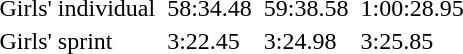<table>
<tr>
<td>Girls' individual <br></td>
<td></td>
<td>58:34.48</td>
<td></td>
<td>59:38.58</td>
<td></td>
<td>1:00:28.95</td>
</tr>
<tr>
<td>Girls' sprint <br></td>
<td></td>
<td>3:22.45</td>
<td></td>
<td>3:24.98</td>
<td></td>
<td>3:25.85</td>
</tr>
</table>
